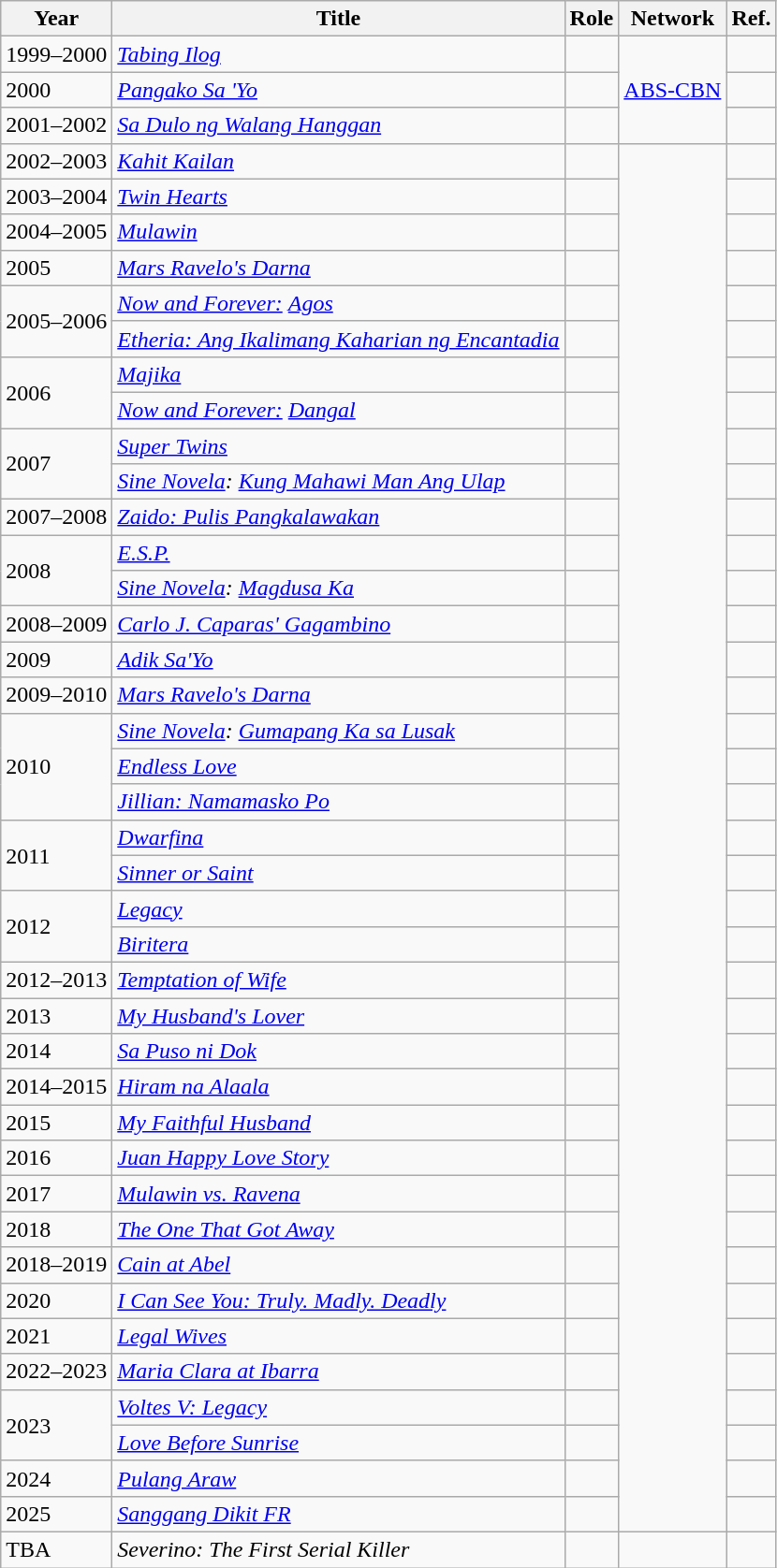<table class="wikitable sortable">
<tr>
<th>Year</th>
<th>Title</th>
<th class="unsortable">Role</th>
<th class="unsortable">Network</th>
<th class="unsortable">Ref.</th>
</tr>
<tr>
<td>1999–2000</td>
<td><em><a href='#'>Tabing Ilog</a></em></td>
<td></td>
<td rowspan="3"><a href='#'>ABS-CBN</a></td>
<td></td>
</tr>
<tr>
<td>2000</td>
<td><em><a href='#'>Pangako Sa 'Yo</a></em></td>
<td></td>
<td></td>
</tr>
<tr>
<td>2001–2002</td>
<td><em><a href='#'>Sa Dulo ng Walang Hanggan</a></em></td>
<td></td>
<td></td>
</tr>
<tr>
<td>2002–2003</td>
<td><em><a href='#'>Kahit Kailan</a></em></td>
<td></td>
<td rowspan="39"></td>
<td></td>
</tr>
<tr>
<td>2003–2004</td>
<td><em><a href='#'>Twin Hearts</a></em></td>
<td></td>
<td></td>
</tr>
<tr>
<td>2004–2005</td>
<td><em><a href='#'>Mulawin</a></em></td>
<td></td>
<td></td>
</tr>
<tr>
<td>2005</td>
<td><em><a href='#'>Mars Ravelo's Darna</a></em></td>
<td></td>
<td></td>
</tr>
<tr>
<td rowspan="2">2005–2006</td>
<td><em><a href='#'>Now and Forever:</a></em> <em><a href='#'>Agos</a></em></td>
<td></td>
<td></td>
</tr>
<tr>
<td><em><a href='#'>Etheria: Ang Ikalimang Kaharian ng Encantadia</a></em></td>
<td></td>
<td></td>
</tr>
<tr>
<td rowspan="2">2006</td>
<td><em><a href='#'>Majika</a></em></td>
<td></td>
<td></td>
</tr>
<tr>
<td><em><a href='#'>Now and Forever:</a></em> <em><a href='#'>Dangal</a></em></td>
<td></td>
<td></td>
</tr>
<tr>
<td rowspan="2">2007</td>
<td><em><a href='#'>Super Twins</a></em></td>
<td></td>
<td></td>
</tr>
<tr>
<td><em><a href='#'>Sine Novela</a>:</em> <em><a href='#'>Kung Mahawi Man Ang Ulap</a></em></td>
<td></td>
<td></td>
</tr>
<tr>
<td>2007–2008</td>
<td><em><a href='#'>Zaido: Pulis Pangkalawakan</a></em></td>
<td></td>
<td></td>
</tr>
<tr>
<td rowspan="2">2008</td>
<td><em><a href='#'>E.S.P.</a></em></td>
<td></td>
<td></td>
</tr>
<tr>
<td><em><a href='#'>Sine Novela</a>:</em> <em><a href='#'>Magdusa Ka</a></em></td>
<td></td>
<td></td>
</tr>
<tr>
<td>2008–2009</td>
<td><em><a href='#'>Carlo J. Caparas' Gagambino</a></em></td>
<td></td>
<td></td>
</tr>
<tr>
<td>2009</td>
<td><em><a href='#'>Adik Sa'Yo</a></em></td>
<td></td>
<td></td>
</tr>
<tr>
<td>2009–2010</td>
<td><em><a href='#'>Mars Ravelo's Darna</a></em></td>
<td></td>
<td></td>
</tr>
<tr>
<td rowspan="3">2010</td>
<td><em><a href='#'>Sine Novela</a>:</em> <em><a href='#'>Gumapang Ka sa Lusak</a></em></td>
<td></td>
<td></td>
</tr>
<tr>
<td><em><a href='#'>Endless Love</a></em></td>
<td></td>
<td></td>
</tr>
<tr>
<td><em><a href='#'>Jillian: Namamasko Po</a></em></td>
<td></td>
<td></td>
</tr>
<tr>
<td rowspan="2">2011</td>
<td><em><a href='#'>Dwarfina</a></em></td>
<td></td>
<td></td>
</tr>
<tr>
<td><em><a href='#'>Sinner or Saint</a></em></td>
<td></td>
<td></td>
</tr>
<tr>
<td rowspan="2">2012</td>
<td><em><a href='#'>Legacy</a></em></td>
<td></td>
<td></td>
</tr>
<tr>
<td><em><a href='#'>Biritera</a></em></td>
<td></td>
<td></td>
</tr>
<tr>
<td>2012–2013</td>
<td><em><a href='#'>Temptation of Wife</a></em></td>
<td></td>
<td></td>
</tr>
<tr>
<td>2013</td>
<td><em><a href='#'>My Husband's Lover</a></em></td>
<td></td>
<td></td>
</tr>
<tr>
<td>2014</td>
<td><em><a href='#'>Sa Puso ni Dok</a></em></td>
<td></td>
<td></td>
</tr>
<tr>
<td>2014–2015</td>
<td><em><a href='#'>Hiram na Alaala</a></em></td>
<td></td>
<td></td>
</tr>
<tr>
<td>2015</td>
<td><em><a href='#'>My Faithful Husband</a></em></td>
<td></td>
<td></td>
</tr>
<tr>
<td>2016</td>
<td><em><a href='#'>Juan Happy Love Story</a></em></td>
<td></td>
<td></td>
</tr>
<tr>
<td>2017</td>
<td><em><a href='#'>Mulawin vs. Ravena</a></em></td>
<td></td>
<td></td>
</tr>
<tr>
<td>2018</td>
<td><em><a href='#'>The One That Got Away</a></em></td>
<td></td>
<td></td>
</tr>
<tr>
<td>2018–2019</td>
<td><em><a href='#'>Cain at Abel</a></em></td>
<td></td>
<td></td>
</tr>
<tr>
<td>2020</td>
<td><em><a href='#'>I Can See You: Truly. Madly. Deadly</a></em></td>
<td></td>
<td></td>
</tr>
<tr>
<td>2021</td>
<td><em><a href='#'>Legal Wives</a></em></td>
<td></td>
<td></td>
</tr>
<tr>
<td>2022–2023</td>
<td><em><a href='#'>Maria Clara at Ibarra</a></em></td>
<td></td>
<td></td>
</tr>
<tr>
<td rowspan="2">2023</td>
<td><em><a href='#'>Voltes V: Legacy</a></em></td>
<td></td>
<td></td>
</tr>
<tr>
<td><em><a href='#'>Love Before Sunrise</a></em></td>
<td></td>
<td></td>
</tr>
<tr>
<td>2024</td>
<td><em><a href='#'>Pulang Araw</a></em></td>
<td></td>
<td></td>
</tr>
<tr>
<td>2025</td>
<td><em><a href='#'>Sanggang Dikit FR</a></em></td>
<td></td>
<td></td>
</tr>
<tr>
<td>TBA</td>
<td><em>Severino: The First Serial Killer</em></td>
<td></td>
<td></td>
<td></td>
</tr>
</table>
